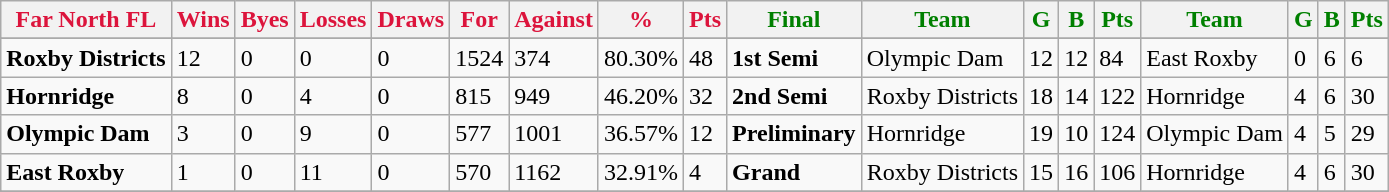<table class="wikitable">
<tr>
<th style="color:crimson">Far North FL</th>
<th style="color:crimson">Wins</th>
<th style="color:crimson">Byes</th>
<th style="color:crimson">Losses</th>
<th style="color:crimson">Draws</th>
<th style="color:crimson">For</th>
<th style="color:crimson">Against</th>
<th style="color:crimson">%</th>
<th style="color:crimson">Pts</th>
<th style="color:green">Final</th>
<th style="color:green">Team</th>
<th style="color:green">G</th>
<th style="color:green">B</th>
<th style="color:green">Pts</th>
<th style="color:green">Team</th>
<th style="color:green">G</th>
<th style="color:green">B</th>
<th style="color:green">Pts</th>
</tr>
<tr>
</tr>
<tr>
</tr>
<tr>
<td><strong>	Roxby Districts	</strong></td>
<td>12</td>
<td>0</td>
<td>0</td>
<td>0</td>
<td>1524</td>
<td>374</td>
<td>80.30%</td>
<td>48</td>
<td><strong>1st Semi</strong></td>
<td>Olympic Dam</td>
<td>12</td>
<td>12</td>
<td>84</td>
<td>East Roxby</td>
<td>0</td>
<td>6</td>
<td>6</td>
</tr>
<tr>
<td><strong>	Hornridge	</strong></td>
<td>8</td>
<td>0</td>
<td>4</td>
<td>0</td>
<td>815</td>
<td>949</td>
<td>46.20%</td>
<td>32</td>
<td><strong>2nd Semi</strong></td>
<td>Roxby Districts</td>
<td>18</td>
<td>14</td>
<td>122</td>
<td>Hornridge</td>
<td>4</td>
<td>6</td>
<td>30</td>
</tr>
<tr>
<td><strong>	Olympic Dam	</strong></td>
<td>3</td>
<td>0</td>
<td>9</td>
<td>0</td>
<td>577</td>
<td>1001</td>
<td>36.57%</td>
<td>12</td>
<td><strong>Preliminary</strong></td>
<td>Hornridge</td>
<td>19</td>
<td>10</td>
<td>124</td>
<td>Olympic Dam</td>
<td>4</td>
<td>5</td>
<td>29</td>
</tr>
<tr>
<td><strong>	East Roxby	</strong></td>
<td>1</td>
<td>0</td>
<td>11</td>
<td>0</td>
<td>570</td>
<td>1162</td>
<td>32.91%</td>
<td>4</td>
<td><strong>Grand</strong></td>
<td>Roxby Districts</td>
<td>15</td>
<td>16</td>
<td>106</td>
<td>Hornridge</td>
<td>4</td>
<td>6</td>
<td>30</td>
</tr>
<tr>
</tr>
<tr>
</tr>
</table>
